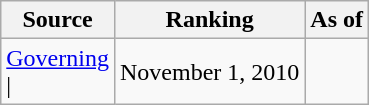<table class="wikitable" style="text-align:center">
<tr>
<th>Source</th>
<th>Ranking</th>
<th>As of</th>
</tr>
<tr>
<td align=left><a href='#'>Governing</a><br>| </td>
<td>November 1, 2010</td>
</tr>
</table>
